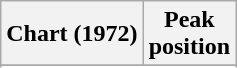<table class="wikitable sortable plainrowheaders" style="text-align:center">
<tr>
<th scope="col">Chart (1972)</th>
<th scope="col">Peak<br>position</th>
</tr>
<tr>
</tr>
<tr>
</tr>
<tr>
</tr>
<tr>
</tr>
</table>
